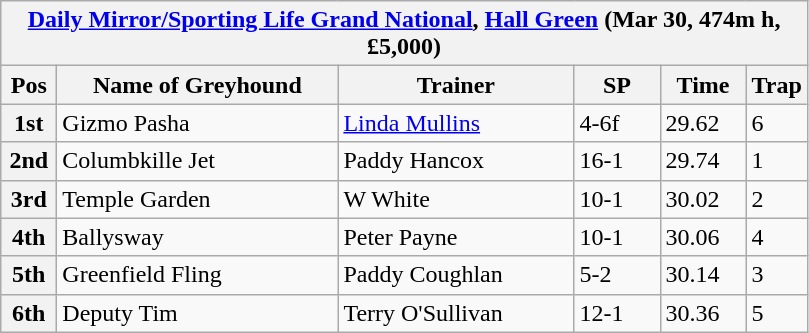<table class="wikitable">
<tr>
<th colspan="6"><a href='#'>Daily Mirror/Sporting Life Grand National</a>, <a href='#'>Hall Green</a> (Mar 30, 474m h, £5,000)</th>
</tr>
<tr>
<th width=30>Pos</th>
<th width=180>Name of Greyhound</th>
<th width=150>Trainer</th>
<th width=50>SP</th>
<th width=50>Time</th>
<th width=30>Trap</th>
</tr>
<tr>
<th>1st</th>
<td>Gizmo Pasha</td>
<td><a href='#'>Linda Mullins</a></td>
<td>4-6f</td>
<td>29.62</td>
<td>6</td>
</tr>
<tr>
<th>2nd</th>
<td>Columbkille Jet</td>
<td>Paddy Hancox</td>
<td>16-1</td>
<td>29.74</td>
<td>1</td>
</tr>
<tr>
<th>3rd</th>
<td>Temple Garden</td>
<td>W White</td>
<td>10-1</td>
<td>30.02</td>
<td>2</td>
</tr>
<tr>
<th>4th</th>
<td>Ballysway</td>
<td>Peter Payne</td>
<td>10-1</td>
<td>30.06</td>
<td>4</td>
</tr>
<tr>
<th>5th</th>
<td>Greenfield Fling</td>
<td>Paddy Coughlan</td>
<td>5-2</td>
<td>30.14</td>
<td>3</td>
</tr>
<tr>
<th>6th</th>
<td>Deputy Tim</td>
<td>Terry O'Sullivan</td>
<td>12-1</td>
<td>30.36</td>
<td>5</td>
</tr>
</table>
